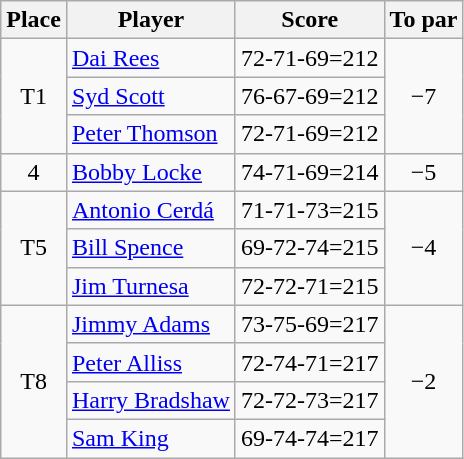<table class="wikitable">
<tr>
<th>Place</th>
<th>Player</th>
<th>Score</th>
<th>To par</th>
</tr>
<tr>
<td rowspan="3" align=center>T1</td>
<td> <a href='#'>Dai Rees</a></td>
<td align=center>72-71-69=212</td>
<td rowspan="3" align=center>−7</td>
</tr>
<tr>
<td> <a href='#'>Syd Scott</a></td>
<td align=center>76-67-69=212</td>
</tr>
<tr>
<td> <a href='#'>Peter Thomson</a></td>
<td align=center>72-71-69=212</td>
</tr>
<tr>
<td align=center>4</td>
<td> <a href='#'>Bobby Locke</a></td>
<td align=center>74-71-69=214</td>
<td align=center>−5</td>
</tr>
<tr>
<td rowspan="3" align=center>T5</td>
<td> <a href='#'>Antonio Cerdá</a></td>
<td align=center>71-71-73=215</td>
<td rowspan="3" align=center>−4</td>
</tr>
<tr>
<td> <a href='#'>Bill Spence</a></td>
<td align=center>69-72-74=215</td>
</tr>
<tr>
<td> <a href='#'>Jim Turnesa</a></td>
<td align=center>72-72-71=215</td>
</tr>
<tr>
<td rowspan="4" align=center>T8</td>
<td> <a href='#'>Jimmy Adams</a></td>
<td align=center>73-75-69=217</td>
<td rowspan="4" align=center>−2</td>
</tr>
<tr>
<td> <a href='#'>Peter Alliss</a></td>
<td align=center>72-74-71=217</td>
</tr>
<tr>
<td> <a href='#'>Harry Bradshaw</a></td>
<td align=center>72-72-73=217</td>
</tr>
<tr>
<td> <a href='#'>Sam King</a></td>
<td align=center>69-74-74=217</td>
</tr>
</table>
